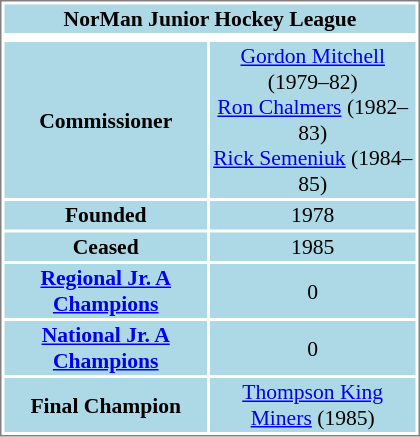<table cellpadding="0" align="right">
<tr align="right" style="vertical-align: top">
<td></td>
<td><br><table cellpadding="1" width="280px" style="font-size: 90%; border: 1px solid gray;">
<tr align="center" bgcolor="#ADD8E6">
<td colspan=2><strong>NorMan Junior Hockey League</strong></td>
</tr>
<tr align="center">
<td colspan=2></td>
</tr>
<tr align="center"  bgcolor="#ADD8E6">
<td><strong>Commissioner</strong></td>
<td><a href='#'>Gordon Mitchell</a> (1979–82)<br><a href='#'>Ron Chalmers</a> (1982–83)<br><a href='#'>Rick Semeniuk</a> (1984–85)</td>
</tr>
<tr align="center"  bgcolor="#ADD8E6">
<td><strong>Founded</strong></td>
<td>1978</td>
</tr>
<tr align="center"  bgcolor="#ADD8E6">
<td><strong>Ceased</strong></td>
<td>1985</td>
</tr>
<tr align="center"  bgcolor="#ADD8E6">
<td><strong><a href='#'>Regional Jr. A Champions</a></strong></td>
<td>0</td>
</tr>
<tr align="center"  bgcolor="#ADD8E6">
<td><strong><a href='#'>National Jr. A Champions</a></strong></td>
<td>0</td>
</tr>
<tr align="center"  bgcolor="#ADD8E6">
<td><strong>Final Champion</strong></td>
<td><a href='#'>Thompson King Miners</a> (1985)</td>
</tr>
</table>
</td>
</tr>
</table>
